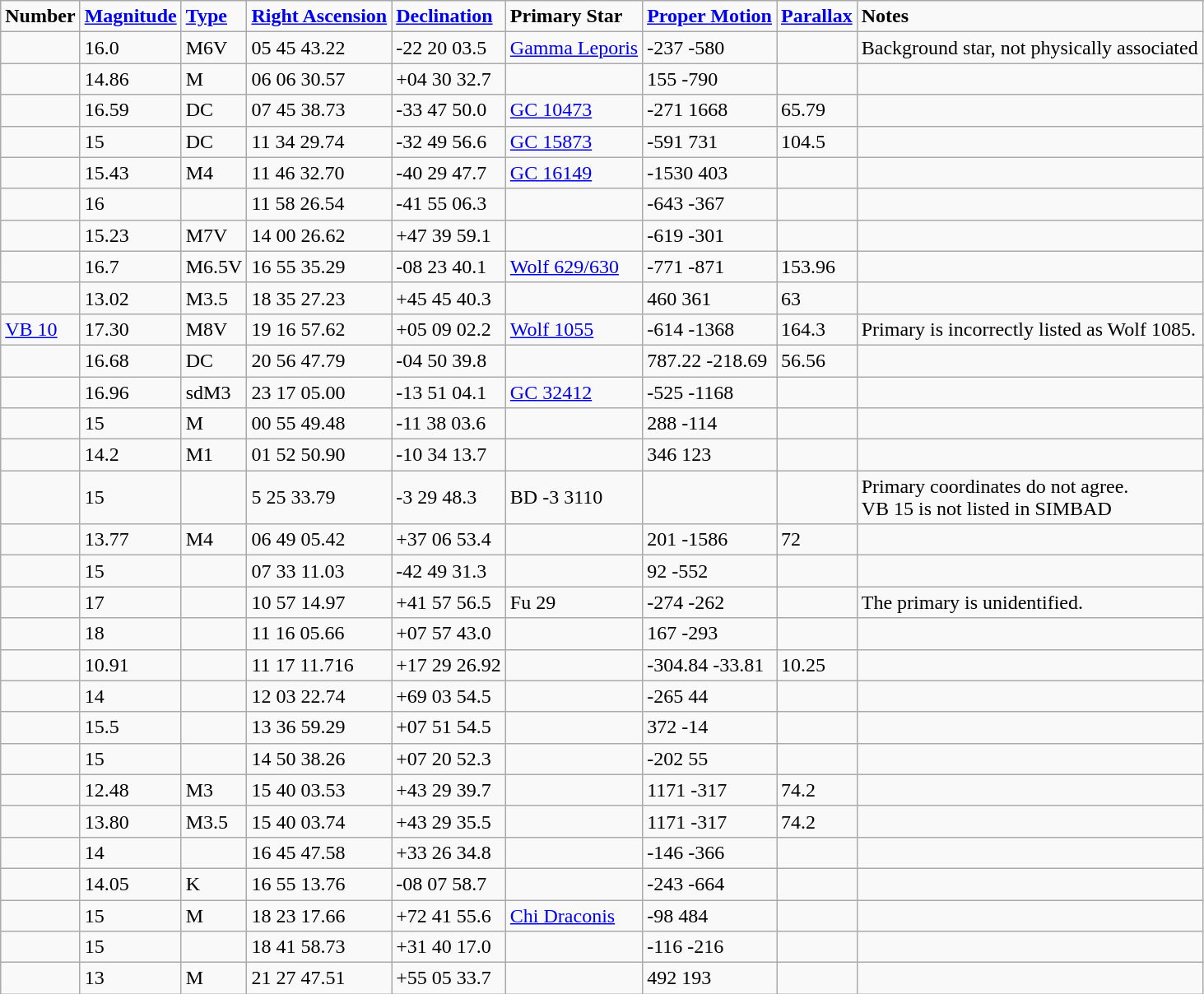<table class='wikitable' style="margin: 1em; margin-top: 0;">
<tr>
<td><strong>Number</strong></td>
<td><strong><a href='#'>Magnitude</a></strong></td>
<td><strong><a href='#'>Type</a></strong></td>
<td><strong><a href='#'>Right Ascension</a></strong></td>
<td><strong><a href='#'>Declination</a></strong></td>
<td><strong>Primary Star</strong></td>
<td><strong><a href='#'>Proper Motion</a></strong></td>
<td><strong><a href='#'>Parallax</a></strong></td>
<td><strong>Notes</strong></td>
</tr>
<tr>
<td></td>
<td>16.0</td>
<td>M6V</td>
<td>05 45 43.22</td>
<td>-22 20 03.5</td>
<td><a href='#'>Gamma Leporis</a></td>
<td>-237 -580</td>
<td></td>
<td>Background star, not physically associated</td>
</tr>
<tr>
<td></td>
<td>14.86</td>
<td>M</td>
<td>06 06 30.57</td>
<td>+04 30 32.7</td>
<td></td>
<td>155 -790</td>
<td></td>
<td></td>
</tr>
<tr>
<td></td>
<td>16.59</td>
<td>DC</td>
<td>07 45 38.73</td>
<td>-33 47 50.0</td>
<td><a href='#'>GC 10473</a></td>
<td>-271 1668</td>
<td>65.79</td>
<td></td>
</tr>
<tr>
<td></td>
<td>15</td>
<td>DC</td>
<td>11 34 29.74</td>
<td>-32 49 56.6</td>
<td><a href='#'>GC 15873</a></td>
<td>-591 731</td>
<td>104.5</td>
<td></td>
</tr>
<tr>
<td></td>
<td>15.43</td>
<td>M4</td>
<td>11 46 32.70</td>
<td>-40 29 47.7</td>
<td><a href='#'>GC 16149</a></td>
<td>-1530 403</td>
<td></td>
<td></td>
</tr>
<tr>
<td></td>
<td>16</td>
<td></td>
<td>11 58 26.54</td>
<td>-41 55 06.3</td>
<td></td>
<td>-643 -367</td>
<td></td>
<td></td>
</tr>
<tr>
<td></td>
<td>15.23</td>
<td>M7V</td>
<td>14 00 26.62</td>
<td>+47 39 59.1</td>
<td></td>
<td>-619 -301</td>
<td></td>
<td></td>
</tr>
<tr>
<td></td>
<td>16.7</td>
<td>M6.5V</td>
<td>16 55 35.29</td>
<td>-08 23 40.1</td>
<td><a href='#'>Wolf 629/630</a></td>
<td>-771 -871</td>
<td>153.96</td>
<td></td>
</tr>
<tr>
<td></td>
<td>13.02</td>
<td>M3.5</td>
<td>18 35 27.23</td>
<td>+45 45 40.3</td>
<td></td>
<td>460 361</td>
<td>63</td>
<td></td>
</tr>
<tr>
<td><a href='#'>VB 10</a></td>
<td>17.30</td>
<td>M8V</td>
<td>19 16 57.62</td>
<td>+05 09 02.2</td>
<td><a href='#'>Wolf 1055</a></td>
<td>-614 -1368</td>
<td>164.3</td>
<td>Primary is incorrectly listed as Wolf 1085.</td>
</tr>
<tr>
<td></td>
<td>16.68</td>
<td>DC</td>
<td>20 56 47.79</td>
<td>-04 50 39.8</td>
<td></td>
<td>787.22 -218.69</td>
<td>56.56</td>
<td></td>
</tr>
<tr>
<td></td>
<td>16.96</td>
<td>sdM3</td>
<td>23 17 05.00</td>
<td>-13 51 04.1</td>
<td><a href='#'>GC 32412</a></td>
<td>-525 -1168</td>
<td></td>
<td></td>
</tr>
<tr>
<td></td>
<td>15</td>
<td>M</td>
<td>00 55 49.48</td>
<td>-11 38 03.6</td>
<td></td>
<td>288 -114</td>
<td></td>
<td></td>
</tr>
<tr>
<td></td>
<td>14.2</td>
<td>M1</td>
<td>01 52 50.90</td>
<td>-10 34 13.7</td>
<td></td>
<td>346 123</td>
<td></td>
<td></td>
</tr>
<tr>
<td></td>
<td>15</td>
<td></td>
<td>5 25 33.79</td>
<td>-3 29 48.3</td>
<td>BD -3 3110</td>
<td></td>
<td></td>
<td>Primary coordinates do not agree. <br>VB 15 is not listed in SIMBAD</td>
</tr>
<tr>
<td></td>
<td>13.77</td>
<td>M4</td>
<td>06 49 05.42</td>
<td>+37 06 53.4</td>
<td></td>
<td>201 -1586</td>
<td>72</td>
<td></td>
</tr>
<tr>
<td></td>
<td>15</td>
<td></td>
<td>07 33 11.03</td>
<td>-42 49 31.3</td>
<td></td>
<td>92 -552</td>
<td></td>
<td></td>
</tr>
<tr>
<td></td>
<td>17</td>
<td></td>
<td>10 57 14.97</td>
<td>+41 57 56.5</td>
<td>Fu 29</td>
<td>-274 -262</td>
<td></td>
<td>The primary is unidentified.</td>
</tr>
<tr>
<td></td>
<td>18</td>
<td></td>
<td>11 16 05.66</td>
<td>+07 57 43.0</td>
<td></td>
<td>167 -293</td>
<td></td>
<td></td>
</tr>
<tr>
<td></td>
<td>10.91</td>
<td></td>
<td>11 17 11.716</td>
<td>+17 29 26.92</td>
<td></td>
<td>-304.84 -33.81</td>
<td>10.25</td>
<td></td>
</tr>
<tr>
<td></td>
<td>14</td>
<td></td>
<td>12 03 22.74</td>
<td>+69 03 54.5</td>
<td></td>
<td>-265 44</td>
<td></td>
<td></td>
</tr>
<tr>
<td></td>
<td>15.5</td>
<td></td>
<td>13 36 59.29</td>
<td>+07 51 54.5</td>
<td></td>
<td>372 -14</td>
<td></td>
<td></td>
</tr>
<tr>
<td></td>
<td>15</td>
<td></td>
<td>14 50 38.26</td>
<td>+07 20 52.3</td>
<td></td>
<td>-202 55</td>
<td></td>
<td></td>
</tr>
<tr>
<td></td>
<td>12.48</td>
<td>M3</td>
<td>15 40 03.53</td>
<td>+43 29 39.7</td>
<td></td>
<td>1171 -317</td>
<td>74.2</td>
<td></td>
</tr>
<tr>
<td></td>
<td>13.80</td>
<td>M3.5</td>
<td>15 40 03.74</td>
<td>+43 29 35.5</td>
<td></td>
<td>1171 -317</td>
<td>74.2</td>
<td></td>
</tr>
<tr>
<td></td>
<td>14</td>
<td></td>
<td>16 45 47.58</td>
<td>+33 26 34.8</td>
<td></td>
<td>-146 -366</td>
<td></td>
<td></td>
</tr>
<tr>
<td></td>
<td>14.05</td>
<td>K</td>
<td>16 55 13.76</td>
<td>-08 07 58.7</td>
<td></td>
<td>-243 -664</td>
<td></td>
<td></td>
</tr>
<tr>
<td></td>
<td>15</td>
<td>M</td>
<td>18 23 17.66</td>
<td>+72 41 55.6</td>
<td><a href='#'>Chi Draconis</a></td>
<td>-98 484</td>
<td></td>
<td></td>
</tr>
<tr>
<td></td>
<td>15</td>
<td></td>
<td>18 41 58.73</td>
<td>+31 40 17.0</td>
<td></td>
<td>-116 -216</td>
<td></td>
<td></td>
</tr>
<tr>
<td></td>
<td>13</td>
<td>M</td>
<td>21 27 47.51</td>
<td>+55 05 33.7</td>
<td></td>
<td>492 193</td>
<td></td>
<td></td>
</tr>
</table>
